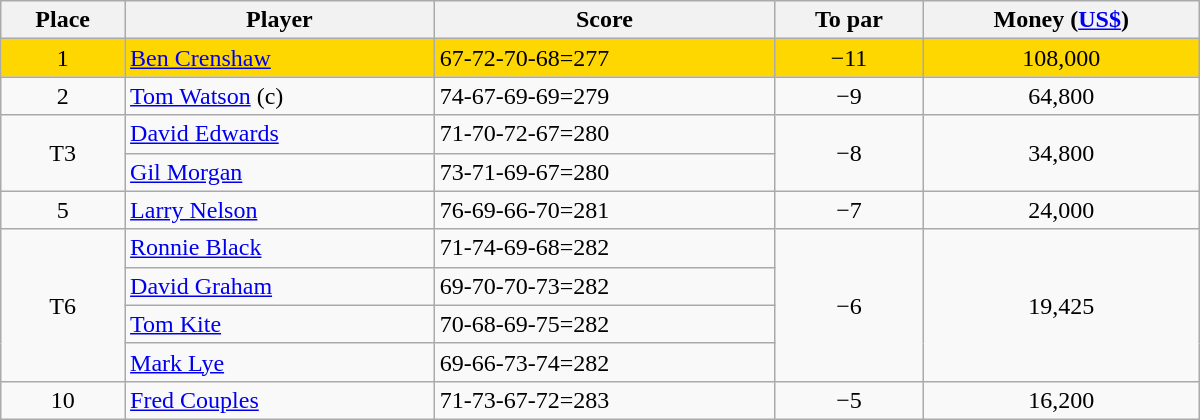<table class="wikitable" style="width:50em;margin-bottom:0;">
<tr>
<th>Place</th>
<th>Player</th>
<th>Score</th>
<th>To par</th>
<th>Money (<a href='#'>US$</a>)</th>
</tr>
<tr style="background:gold">
<td align=center>1</td>
<td> <a href='#'>Ben Crenshaw</a></td>
<td>67-72-70-68=277</td>
<td align=center>−11</td>
<td align=center>108,000</td>
</tr>
<tr>
<td align=center>2</td>
<td> <a href='#'>Tom Watson</a> (c)</td>
<td>74-67-69-69=279</td>
<td align=center>−9</td>
<td align=center>64,800</td>
</tr>
<tr>
<td rowspan=2 align=center>T3</td>
<td> <a href='#'>David Edwards</a></td>
<td>71-70-72-67=280</td>
<td rowspan=2 align=center>−8</td>
<td rowspan=2 align=center>34,800</td>
</tr>
<tr>
<td> <a href='#'>Gil Morgan</a></td>
<td>73-71-69-67=280</td>
</tr>
<tr>
<td align=center>5</td>
<td> <a href='#'>Larry Nelson</a></td>
<td>76-69-66-70=281</td>
<td align=center>−7</td>
<td align=center>24,000</td>
</tr>
<tr>
<td rowspan=4 align=center>T6</td>
<td> <a href='#'>Ronnie Black</a></td>
<td>71-74-69-68=282</td>
<td rowspan=4 align=center>−6</td>
<td rowspan=4 align=center>19,425</td>
</tr>
<tr>
<td> <a href='#'>David Graham</a></td>
<td>69-70-70-73=282</td>
</tr>
<tr>
<td> <a href='#'>Tom Kite</a></td>
<td>70-68-69-75=282</td>
</tr>
<tr>
<td> <a href='#'>Mark Lye</a></td>
<td>69-66-73-74=282</td>
</tr>
<tr>
<td align=center>10</td>
<td> <a href='#'>Fred Couples</a></td>
<td>71-73-67-72=283</td>
<td align=center>−5</td>
<td align=center>16,200</td>
</tr>
</table>
